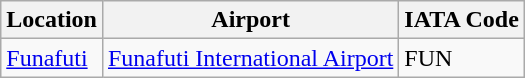<table class="wikitable">
<tr>
<th>Location</th>
<th>Airport</th>
<th>IATA Code</th>
</tr>
<tr>
<td><a href='#'>Funafuti</a></td>
<td><a href='#'>Funafuti International Airport</a></td>
<td>FUN</td>
</tr>
</table>
